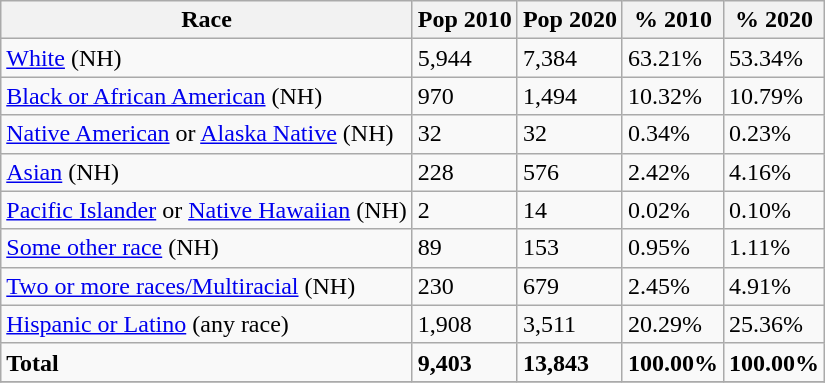<table class="wikitable">
<tr>
<th>Race</th>
<th>Pop 2010</th>
<th>Pop 2020</th>
<th>% 2010</th>
<th>% 2020</th>
</tr>
<tr>
<td><a href='#'>White</a> (NH)</td>
<td>5,944</td>
<td>7,384</td>
<td>63.21%</td>
<td>53.34%</td>
</tr>
<tr>
<td><a href='#'>Black or African American</a> (NH)</td>
<td>970</td>
<td>1,494</td>
<td>10.32%</td>
<td>10.79%</td>
</tr>
<tr>
<td><a href='#'>Native American</a> or <a href='#'>Alaska Native</a> (NH)</td>
<td>32</td>
<td>32</td>
<td>0.34%</td>
<td>0.23%</td>
</tr>
<tr>
<td><a href='#'>Asian</a> (NH)</td>
<td>228</td>
<td>576</td>
<td>2.42%</td>
<td>4.16%</td>
</tr>
<tr>
<td><a href='#'>Pacific Islander</a> or <a href='#'>Native Hawaiian</a> (NH)</td>
<td>2</td>
<td>14</td>
<td>0.02%</td>
<td>0.10%</td>
</tr>
<tr>
<td><a href='#'>Some other race</a> (NH)</td>
<td>89</td>
<td>153</td>
<td>0.95%</td>
<td>1.11%</td>
</tr>
<tr>
<td><a href='#'>Two or more races/Multiracial</a> (NH)</td>
<td>230</td>
<td>679</td>
<td>2.45%</td>
<td>4.91%</td>
</tr>
<tr>
<td><a href='#'>Hispanic or Latino</a> (any race)</td>
<td>1,908</td>
<td>3,511</td>
<td>20.29%</td>
<td>25.36%</td>
</tr>
<tr>
<td><strong>Total</strong></td>
<td><strong>9,403</strong></td>
<td><strong>13,843</strong></td>
<td><strong>100.00%</strong></td>
<td><strong>100.00%</strong></td>
</tr>
<tr>
</tr>
</table>
